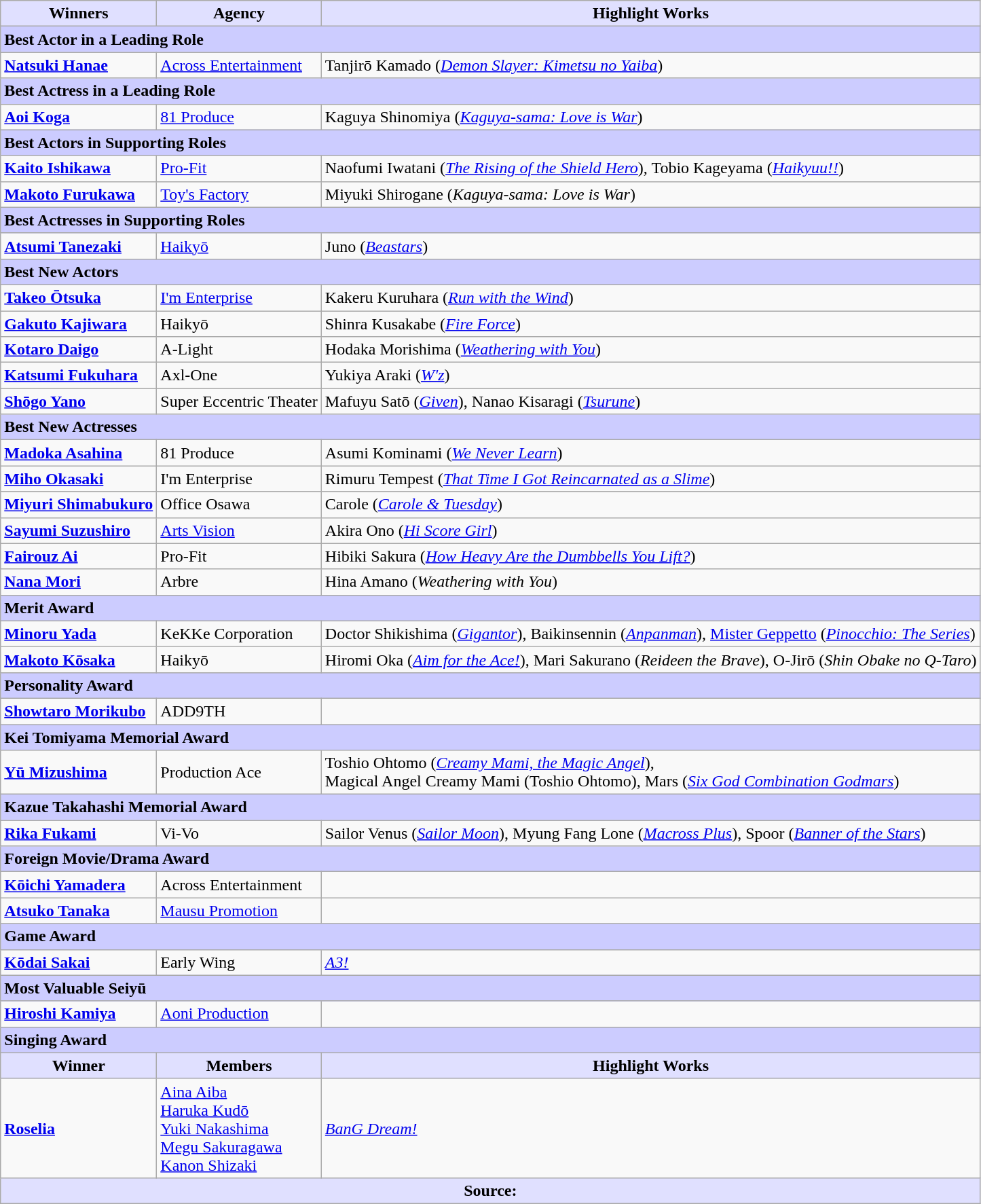<table class="wikitable">
<tr>
<th style="background: #e0e0ff">Winners</th>
<th style="background: #e0e0ff">Agency</th>
<th style="background: #e0e0ff">Highlight Works</th>
</tr>
<tr>
<td colspan="3" style="background: #ccccff"><strong>Best Actor in a Leading Role</strong></td>
</tr>
<tr>
<td><strong><a href='#'>Natsuki Hanae</a></strong></td>
<td><a href='#'>Across Entertainment</a></td>
<td>Tanjirō Kamado (<em><a href='#'>Demon Slayer: Kimetsu no Yaiba</a></em>)</td>
</tr>
<tr>
<td colspan="3" style="background: #ccccff"><strong>Best Actress in a Leading Role</strong></td>
</tr>
<tr>
<td><strong><a href='#'>Aoi Koga</a></strong></td>
<td><a href='#'>81 Produce</a></td>
<td>Kaguya Shinomiya (<em><a href='#'>Kaguya-sama: Love is War</a></em>)</td>
</tr>
<tr>
<td colspan="3" style="background: #ccccff"><strong>Best Actors in Supporting Roles</strong></td>
</tr>
<tr>
<td><strong><a href='#'>Kaito Ishikawa</a></strong></td>
<td><a href='#'>Pro-Fit</a></td>
<td>Naofumi Iwatani (<em><a href='#'>The Rising of the Shield Hero</a></em>), Tobio Kageyama (<em><a href='#'>Haikyuu!!</a></em>)</td>
</tr>
<tr>
<td><strong><a href='#'>Makoto Furukawa</a></strong></td>
<td><a href='#'>Toy's Factory</a></td>
<td>Miyuki Shirogane (<em>Kaguya-sama: Love is War</em>)</td>
</tr>
<tr>
<td colspan="3" style="background: #ccccff"><strong>Best Actresses in Supporting Roles</strong></td>
</tr>
<tr>
<td><strong><a href='#'>Atsumi Tanezaki</a></strong></td>
<td><a href='#'>Haikyō</a></td>
<td>Juno (<em><a href='#'>Beastars</a></em>)</td>
</tr>
<tr>
<td colspan="3" style="background: #ccccff"><strong>Best New Actors</strong></td>
</tr>
<tr>
<td><strong><a href='#'>Takeo Ōtsuka</a></strong></td>
<td><a href='#'>I'm Enterprise</a></td>
<td>Kakeru Kuruhara (<em><a href='#'>Run with the Wind</a></em>)</td>
</tr>
<tr>
<td><strong><a href='#'>Gakuto Kajiwara</a></strong></td>
<td>Haikyō</td>
<td>Shinra Kusakabe (<em><a href='#'>Fire Force</a></em>)</td>
</tr>
<tr>
<td><strong><a href='#'>Kotaro Daigo</a></strong></td>
<td>A-Light</td>
<td>Hodaka Morishima (<em><a href='#'>Weathering with You</a></em>)</td>
</tr>
<tr>
<td><strong><a href='#'>Katsumi Fukuhara</a></strong></td>
<td>Axl-One</td>
<td>Yukiya Araki (<em><a href='#'>W'z</a></em>)</td>
</tr>
<tr>
<td><strong><a href='#'>Shōgo Yano</a></strong></td>
<td>Super Eccentric Theater</td>
<td>Mafuyu Satō (<em><a href='#'>Given</a></em>), Nanao Kisaragi (<em><a href='#'>Tsurune</a></em>)</td>
</tr>
<tr>
<td colspan="3" style="background: #ccccff"><strong>Best New Actresses</strong></td>
</tr>
<tr>
<td><strong><a href='#'>Madoka Asahina</a></strong></td>
<td>81 Produce</td>
<td>Asumi Kominami (<em><a href='#'>We Never Learn</a></em>)</td>
</tr>
<tr>
<td><strong><a href='#'>Miho Okasaki</a></strong></td>
<td>I'm Enterprise</td>
<td>Rimuru Tempest (<em><a href='#'>That Time I Got Reincarnated as a Slime</a></em>)</td>
</tr>
<tr>
<td><strong><a href='#'>Miyuri Shimabukuro</a></strong></td>
<td>Office Osawa</td>
<td>Carole (<em><a href='#'>Carole & Tuesday</a></em>)</td>
</tr>
<tr>
<td><strong><a href='#'>Sayumi Suzushiro</a></strong></td>
<td><a href='#'>Arts Vision</a></td>
<td>Akira Ono (<em><a href='#'>Hi Score Girl</a></em>)</td>
</tr>
<tr>
<td><strong><a href='#'>Fairouz Ai</a></strong></td>
<td>Pro-Fit</td>
<td>Hibiki Sakura (<em><a href='#'>How Heavy Are the Dumbbells You Lift?</a></em>)</td>
</tr>
<tr>
<td><strong><a href='#'>Nana Mori</a></strong></td>
<td>Arbre</td>
<td>Hina Amano (<em>Weathering with You</em>)</td>
</tr>
<tr>
<td colspan="3" style="background: #ccccff"><strong>Merit Award</strong></td>
</tr>
<tr>
<td><strong><a href='#'>Minoru Yada</a></strong></td>
<td>KeKKe Corporation</td>
<td>Doctor Shikishima (<em><a href='#'>Gigantor</a></em>), Baikinsennin (<em><a href='#'>Anpanman</a></em>), <a href='#'>Mister Geppetto</a> (<em><a href='#'>Pinocchio: The Series</a></em>)</td>
</tr>
<tr>
<td><strong><a href='#'>Makoto Kōsaka</a></strong></td>
<td>Haikyō</td>
<td>Hiromi Oka (<em><a href='#'>Aim for the Ace!</a></em>), Mari Sakurano (<em>Reideen the Brave</em>), O-Jirō (<em>Shin Obake no Q-Taro</em>)</td>
</tr>
<tr>
<td colspan="3" style="background: #ccccff"><strong>Personality Award</strong></td>
</tr>
<tr>
<td><strong><a href='#'>Showtaro Morikubo</a></strong></td>
<td>ADD9TH</td>
<td></td>
</tr>
<tr>
<td colspan="3" style="background: #ccccff"><strong>Kei Tomiyama Memorial Award</strong></td>
</tr>
<tr>
<td><strong><a href='#'>Yū Mizushima</a></strong></td>
<td>Production Ace</td>
<td>Toshio Ohtomo (<em><a href='#'>Creamy Mami, the Magic Angel</a></em>),<br>Magical Angel Creamy Mami (Toshio Ohtomo), Mars (<em><a href='#'>Six God Combination Godmars</a></em>)</td>
</tr>
<tr>
<td colspan="3" style="background: #ccccff"><strong>Kazue Takahashi Memorial Award</strong></td>
</tr>
<tr>
<td><strong><a href='#'>Rika Fukami</a></strong></td>
<td>Vi-Vo</td>
<td>Sailor Venus (<em><a href='#'>Sailor Moon</a></em>), Myung Fang Lone (<em><a href='#'>Macross Plus</a></em>), Spoor (<em><a href='#'>Banner of the Stars</a></em>)</td>
</tr>
<tr>
<td colspan="3" style="background: #ccccff"><strong>Foreign Movie/Drama Award</strong></td>
</tr>
<tr>
<td><strong><a href='#'>Kōichi Yamadera</a></strong></td>
<td>Across Entertainment</td>
<td></td>
</tr>
<tr>
<td><strong><a href='#'>Atsuko Tanaka</a></strong></td>
<td><a href='#'>Mausu Promotion</a></td>
<td></td>
</tr>
<tr>
<td colspan="3" style="background: #ccccff"><strong>Game Award</strong></td>
</tr>
<tr>
<td><strong><a href='#'>Kōdai Sakai</a></strong></td>
<td>Early Wing</td>
<td><em><a href='#'>A3!</a></em></td>
</tr>
<tr>
<td colspan="3" style="background: #ccccff"><strong>Most Valuable Seiyū</strong></td>
</tr>
<tr>
<td><strong><a href='#'>Hiroshi Kamiya</a></strong></td>
<td><a href='#'>Aoni Production</a></td>
<td></td>
</tr>
<tr>
<td colspan="3" style="background: #ccccff"><strong>Singing Award</strong></td>
</tr>
<tr>
<th style="background: #e0e0ff">Winner</th>
<th style="background: #e0e0ff">Members</th>
<th style="background: #e0e0ff">Highlight Works</th>
</tr>
<tr>
<td><strong><a href='#'>Roselia</a></strong></td>
<td><a href='#'>Aina Aiba</a><br><a href='#'>Haruka Kudō</a><br><a href='#'>Yuki Nakashima</a><br><a href='#'>Megu Sakuragawa</a><br><a href='#'>Kanon Shizaki</a></td>
<td><em><a href='#'>BanG Dream!</a></em></td>
</tr>
<tr>
<th colspan=3 style="background: #e0e0ff">Source:</th>
</tr>
</table>
